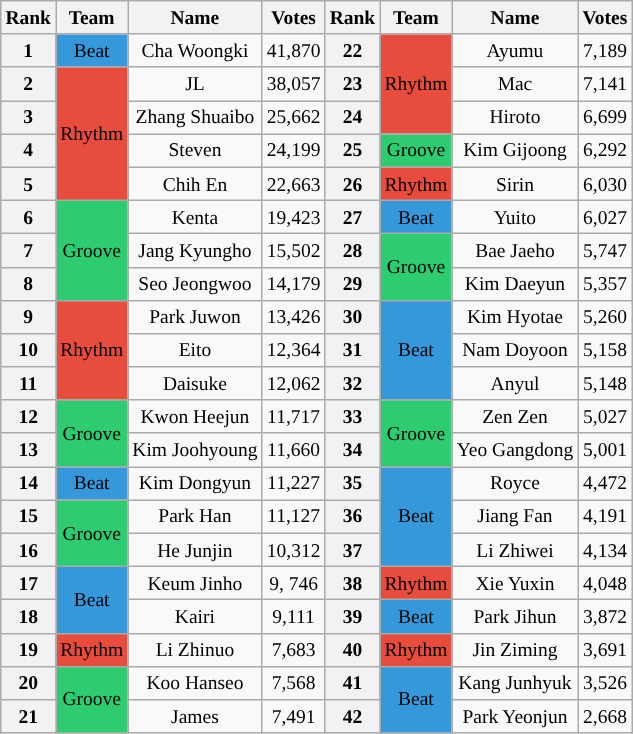<table class="wikitable sortable" style="text-align:center; font-size:small;">
<tr>
<th>Rank</th>
<th>Team</th>
<th>Name</th>
<th>Votes</th>
<th>Rank</th>
<th>Team</th>
<th>Name</th>
<th>Votes</th>
</tr>
<tr>
<th>1</th>
<td style="background-color:#3498db">Beat</td>
<td>Cha Woongki</td>
<td>41,870</td>
<th>22</th>
<td rowspan="3" style="background:#e74c3c">Rhythm</td>
<td>Ayumu</td>
<td>7,189</td>
</tr>
<tr>
<th>2</th>
<td rowspan="4" style="background:#e74c3c">Rhythm</td>
<td>JL</td>
<td>38,057</td>
<th>23</th>
<td>Mac</td>
<td>7,141 </td>
</tr>
<tr>
<th>3</th>
<td>Zhang Shuaibo</td>
<td>25,662</td>
<th>24</th>
<td>Hiroto</td>
<td>6,699</td>
</tr>
<tr>
<th>4</th>
<td>Steven</td>
<td>24,199</td>
<th>25</th>
<td style="background:#2ecc71">Groove</td>
<td>Kim Gijoong</td>
<td>6,292</td>
</tr>
<tr>
<th>5</th>
<td>Chih En</td>
<td>22,663</td>
<th>26</th>
<td style="background:#e74c3c">Rhythm</td>
<td>Sirin</td>
<td>6,030 </td>
</tr>
<tr>
<th>6</th>
<td rowspan="3" style="background:#2ecc71">Groove</td>
<td>Kenta</td>
<td>19,423</td>
<th>27</th>
<td style="background-color:#3498db">Beat</td>
<td>Yuito</td>
<td>6,027</td>
</tr>
<tr>
<th>7</th>
<td>Jang Kyungho</td>
<td>15,502</td>
<th>28</th>
<td rowspan="2" style="background:#2ecc71">Groove</td>
<td>Bae Jaeho</td>
<td>5,747</td>
</tr>
<tr>
<th>8</th>
<td>Seo Jeongwoo</td>
<td>14,179</td>
<th>29</th>
<td>Kim Daeyun</td>
<td>5,357</td>
</tr>
<tr>
<th>9</th>
<td rowspan="3" style="background:#e74c3c">Rhythm</td>
<td>Park Juwon</td>
<td>13,426</td>
<th>30</th>
<td rowspan="3" style="background-color:#3498db">Beat</td>
<td>Kim Hyotae</td>
<td>5,260 </td>
</tr>
<tr>
<th>10</th>
<td>Eito</td>
<td>12,364</td>
<th>31</th>
<td>Nam Doyoon</td>
<td>5,158</td>
</tr>
<tr>
<th>11</th>
<td>Daisuke</td>
<td>12,062</td>
<th>32</th>
<td>Anyul</td>
<td>5,148</td>
</tr>
<tr>
<th>12</th>
<td rowspan="2" style="background:#2ecc71">Groove</td>
<td>Kwon Heejun</td>
<td>11,717</td>
<th>33</th>
<td rowspan="2" style="background:#2ecc71">Groove</td>
<td>Zen Zen</td>
<td>5,027</td>
</tr>
<tr>
<th>13</th>
<td>Kim Joohyoung</td>
<td>11,660</td>
<th>34</th>
<td>Yeo Gangdong</td>
<td>5,001</td>
</tr>
<tr>
<th>14</th>
<td style="background-color:#3498db">Beat</td>
<td>Kim Dongyun</td>
<td>11,227 </td>
<th>35</th>
<td rowspan="3" style="background-color:#3498db">Beat</td>
<td>Royce</td>
<td>4,472 </td>
</tr>
<tr>
<th>15</th>
<td rowspan="2" style="background:#2ecc71">Groove</td>
<td>Park Han</td>
<td>11,127</td>
<th>36</th>
<td>Jiang Fan</td>
<td>4,191 </td>
</tr>
<tr>
<th>16</th>
<td>He Junjin</td>
<td>10,312</td>
<th>37</th>
<td>Li Zhiwei</td>
<td>4,134 </td>
</tr>
<tr>
<th>17</th>
<td rowspan="2" style="background-color:#3498db">Beat</td>
<td>Keum Jinho</td>
<td>9, 746</td>
<th>38</th>
<td style="background:#e74c3c">Rhythm</td>
<td>Xie Yuxin</td>
<td>4,048 </td>
</tr>
<tr>
<th>18</th>
<td>Kairi</td>
<td>9,111</td>
<th>39</th>
<td style="background-color:#3498db">Beat</td>
<td>Park Jihun</td>
<td>3,872 </td>
</tr>
<tr>
<th>19</th>
<td style="background:#e74c3c">Rhythm</td>
<td>Li Zhinuo</td>
<td>7,683 </td>
<th>40</th>
<td style="background:#e74c3c">Rhythm</td>
<td>Jin Ziming</td>
<td>3,691 </td>
</tr>
<tr>
<th>20</th>
<td rowspan="2" style="background:#2ecc71">Groove</td>
<td>Koo Hanseo</td>
<td>7,568</td>
<th>41</th>
<td rowspan="2" style="background-color:#3498db">Beat</td>
<td>Kang Junhyuk</td>
<td>3,526 </td>
</tr>
<tr>
<th>21</th>
<td>James</td>
<td>7,491</td>
<th>42</th>
<td>Park Yeonjun</td>
<td>2,668 </td>
</tr>
</table>
